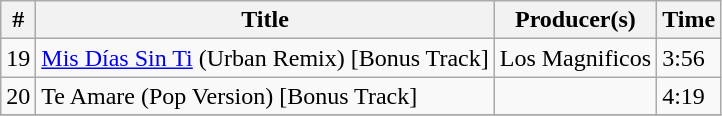<table class="wikitable">
<tr>
<th>#</th>
<th>Title</th>
<th>Producer(s)</th>
<th>Time</th>
</tr>
<tr>
<td>19</td>
<td><a href='#'>Mis Días Sin Ti</a> (Urban Remix) [Bonus Track]</td>
<td>Los Magnificos</td>
<td>3:56</td>
</tr>
<tr>
<td>20</td>
<td>Te Amare (Pop Version) [Bonus Track]</td>
<td></td>
<td>4:19</td>
</tr>
<tr>
</tr>
</table>
